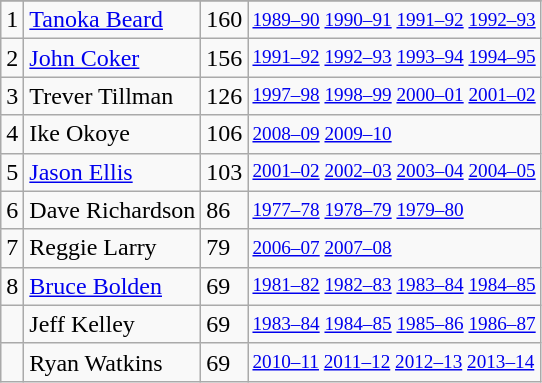<table class="wikitable">
<tr>
</tr>
<tr>
<td>1</td>
<td><a href='#'>Tanoka Beard</a></td>
<td>160</td>
<td style="font-size:80%;"><a href='#'>1989–90</a> <a href='#'>1990–91</a> <a href='#'>1991–92</a> <a href='#'>1992–93</a></td>
</tr>
<tr>
<td>2</td>
<td><a href='#'>John Coker</a></td>
<td>156</td>
<td style="font-size:80%;"><a href='#'>1991–92</a> <a href='#'>1992–93</a> <a href='#'>1993–94</a> <a href='#'>1994–95</a></td>
</tr>
<tr>
<td>3</td>
<td>Trever Tillman</td>
<td>126</td>
<td style="font-size:80%;"><a href='#'>1997–98</a> <a href='#'>1998–99</a> <a href='#'>2000–01</a> <a href='#'>2001–02</a></td>
</tr>
<tr>
<td>4</td>
<td>Ike Okoye</td>
<td>106</td>
<td style="font-size:80%;"><a href='#'>2008–09</a> <a href='#'>2009–10</a></td>
</tr>
<tr>
<td>5</td>
<td><a href='#'>Jason Ellis</a></td>
<td>103</td>
<td style="font-size:80%;"><a href='#'>2001–02</a> <a href='#'>2002–03</a> <a href='#'>2003–04</a> <a href='#'>2004–05</a></td>
</tr>
<tr>
<td>6</td>
<td>Dave Richardson</td>
<td>86</td>
<td style="font-size:80%;"><a href='#'>1977–78</a> <a href='#'>1978–79</a> <a href='#'>1979–80</a></td>
</tr>
<tr>
<td>7</td>
<td>Reggie Larry</td>
<td>79</td>
<td style="font-size:80%;"><a href='#'>2006–07</a> <a href='#'>2007–08</a></td>
</tr>
<tr>
<td>8</td>
<td><a href='#'>Bruce Bolden</a></td>
<td>69</td>
<td style="font-size:80%;"><a href='#'>1981–82</a> <a href='#'>1982–83</a> <a href='#'>1983–84</a> <a href='#'>1984–85</a></td>
</tr>
<tr>
<td></td>
<td>Jeff Kelley</td>
<td>69</td>
<td style="font-size:80%;"><a href='#'>1983–84</a> <a href='#'>1984–85</a> <a href='#'>1985–86</a> <a href='#'>1986–87</a></td>
</tr>
<tr>
<td></td>
<td>Ryan Watkins</td>
<td>69</td>
<td style="font-size:80%;"><a href='#'>2010–11</a> <a href='#'>2011–12</a> <a href='#'>2012–13</a> <a href='#'>2013–14</a></td>
</tr>
</table>
